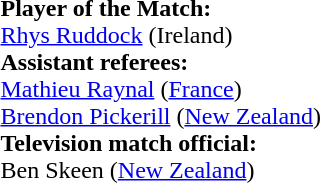<table style="width:100%">
<tr>
<td><br><strong>Player of the Match:</strong>
<br><a href='#'>Rhys Ruddock</a> (Ireland)<br><strong>Assistant referees:</strong>
<br><a href='#'>Mathieu Raynal</a> (<a href='#'>France</a>)
<br><a href='#'>Brendon Pickerill</a> (<a href='#'>New Zealand</a>)
<br><strong>Television match official:</strong>
<br>Ben Skeen (<a href='#'>New Zealand</a>)</td>
</tr>
</table>
